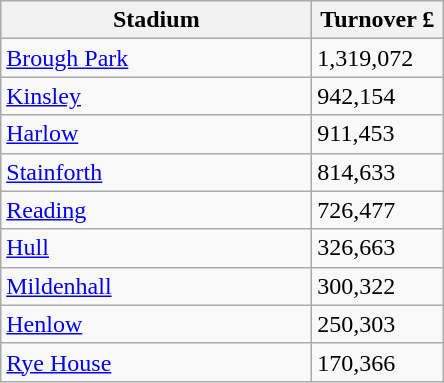<table class="wikitable">
<tr>
<th width=200>Stadium</th>
<th width=80>Turnover £</th>
</tr>
<tr>
<td><a href='#'>Brough Park</a></td>
<td>1,319,072</td>
</tr>
<tr>
<td><a href='#'>Kinsley</a></td>
<td>942,154</td>
</tr>
<tr>
<td><a href='#'>Harlow</a></td>
<td>911,453</td>
</tr>
<tr>
<td><a href='#'>Stainforth</a></td>
<td>814,633</td>
</tr>
<tr>
<td><a href='#'>Reading</a></td>
<td>726,477</td>
</tr>
<tr>
<td><a href='#'>Hull</a></td>
<td>326,663</td>
</tr>
<tr>
<td><a href='#'>Mildenhall</a></td>
<td>300,322</td>
</tr>
<tr>
<td><a href='#'>Henlow</a></td>
<td>250,303</td>
</tr>
<tr>
<td><a href='#'>Rye House</a></td>
<td>170,366</td>
</tr>
</table>
